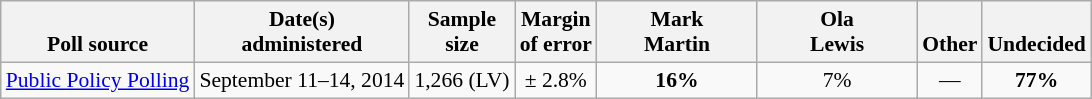<table class="wikitable" style="font-size:90%;text-align:center;">
<tr valign=bottom>
<th>Poll source</th>
<th>Date(s)<br>administered</th>
<th>Sample<br>size</th>
<th>Margin<br>of error</th>
<th style="width:100px;">Mark<br>Martin</th>
<th style="width:100px;">Ola<br>Lewis</th>
<th>Other</th>
<th>Undecided</th>
</tr>
<tr>
<td style="text-align:left;"><a href='#'>Public Policy Polling</a></td>
<td>September 11–14, 2014</td>
<td>1,266 (LV)</td>
<td>± 2.8%</td>
<td><strong>16%</strong></td>
<td align=center>7%</td>
<td align=center>—</td>
<td><strong>77%</strong></td>
</tr>
</table>
